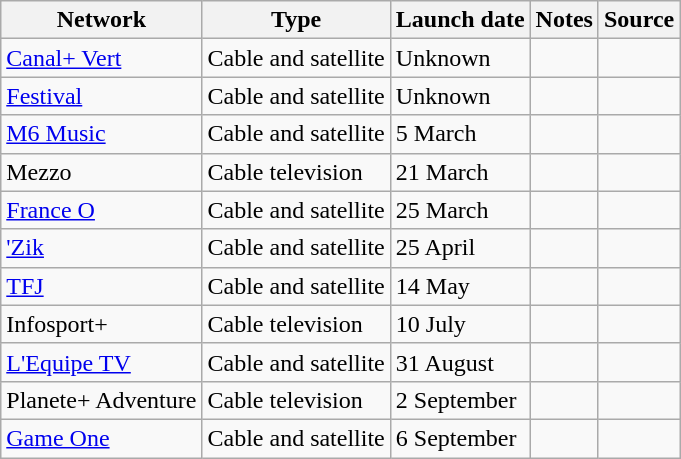<table class="wikitable sortable">
<tr>
<th>Network</th>
<th>Type</th>
<th>Launch date</th>
<th>Notes</th>
<th>Source</th>
</tr>
<tr>
<td><a href='#'>Canal+ Vert</a></td>
<td>Cable and satellite</td>
<td>Unknown</td>
<td></td>
<td></td>
</tr>
<tr>
<td><a href='#'>Festival</a></td>
<td>Cable and satellite</td>
<td>Unknown</td>
<td></td>
<td></td>
</tr>
<tr>
<td><a href='#'>M6 Music</a></td>
<td>Cable and satellite</td>
<td>5 March</td>
<td></td>
<td></td>
</tr>
<tr>
<td>Mezzo</td>
<td>Cable television</td>
<td>21 March</td>
<td></td>
<td></td>
</tr>
<tr>
<td><a href='#'>France O</a></td>
<td>Cable and satellite</td>
<td>25 March</td>
<td></td>
<td></td>
</tr>
<tr>
<td><a href='#'>'Zik</a></td>
<td>Cable and satellite</td>
<td>25 April</td>
<td></td>
<td></td>
</tr>
<tr>
<td><a href='#'>TFJ</a></td>
<td>Cable and satellite</td>
<td>14 May</td>
<td></td>
<td></td>
</tr>
<tr>
<td>Infosport+</td>
<td>Cable television</td>
<td>10 July</td>
<td></td>
<td></td>
</tr>
<tr>
<td><a href='#'>L'Equipe TV</a></td>
<td>Cable and satellite</td>
<td>31 August</td>
<td></td>
<td></td>
</tr>
<tr>
<td>Planete+ Adventure</td>
<td>Cable television</td>
<td>2 September</td>
<td></td>
<td></td>
</tr>
<tr>
<td><a href='#'>Game One</a></td>
<td>Cable and satellite</td>
<td>6 September</td>
<td></td>
<td></td>
</tr>
</table>
